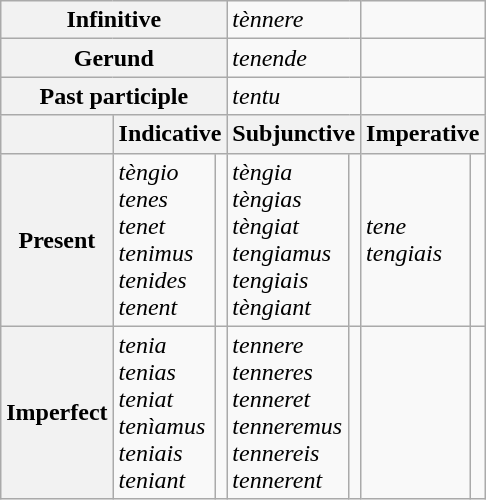<table class="wikitable">
<tr>
<th colspan=3>Infinitive</th>
<td colspan=2><em>tènnere</em></td>
<td colspan=2></td>
</tr>
<tr>
<th colspan=3>Gerund</th>
<td colspan=2><em>tenende</em></td>
<td colspan=2></td>
</tr>
<tr>
<th colspan=3>Past participle</th>
<td colspan=2><em>tentu</em></td>
<td colspan=2></td>
</tr>
<tr>
<th></th>
<th colspan=2>Indicative</th>
<th colspan=2>Subjunctive</th>
<th colspan=2>Imperative</th>
</tr>
<tr>
<th>Present</th>
<td><em>tèngio</em><br><em>tenes</em><br><em>tenet</em><br><em>tenimus</em><br><em>tenides</em><br><em>tenent</em></td>
<td><br><br><br><br><br></td>
<td><em>tèngia</em><br><em>tèngias</em><br><em>tèngiat</em><br><em>tengiamus</em><br><em>tengiais</em><br><em>tèngiant</em></td>
<td><br><br><br><br><br></td>
<td><em>tene</em><br><em>tengiais</em></td>
<td><br></td>
</tr>
<tr>
<th>Imperfect</th>
<td><em>tenia</em><br><em>tenias</em><br><em>teniat</em><br><em>tenìamus</em><br><em>teniais</em><br><em>teniant</em></td>
<td><br><br><br><br><br></td>
<td><em>tennere</em><br><em>tenneres</em><br><em>tenneret</em><br><em>tenneremus</em><br><em>tennereis</em><br><em>tennerent</em></td>
<td><br><br><br><br><br></td>
<td></td>
<td></td>
</tr>
</table>
